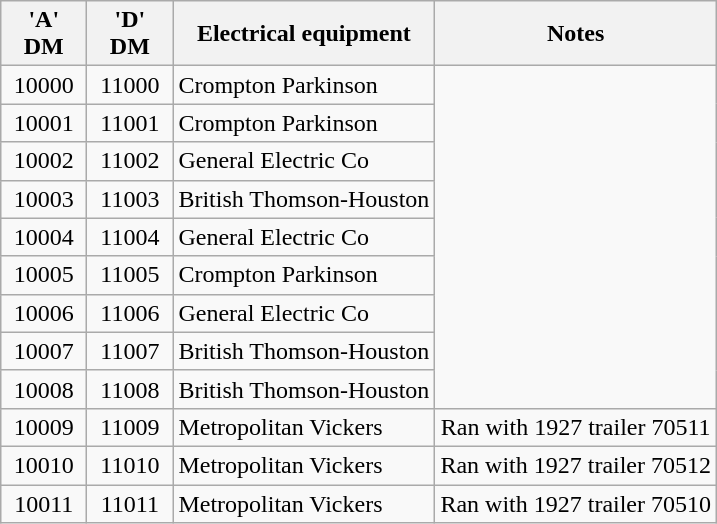<table class="wikitable">
<tr>
<th width=50>'A' DM</th>
<th width=50>'D' DM</th>
<th>Electrical equipment</th>
<th>Notes</th>
</tr>
<tr>
<td align=center>10000</td>
<td align=center>11000</td>
<td>Crompton Parkinson</td>
</tr>
<tr>
<td align=center>10001</td>
<td align=center>11001</td>
<td>Crompton Parkinson</td>
</tr>
<tr>
<td align=center>10002</td>
<td align=center>11002</td>
<td>General Electric Co</td>
</tr>
<tr>
<td align=center>10003</td>
<td align=center>11003</td>
<td>British Thomson-Houston</td>
</tr>
<tr>
<td align=center>10004</td>
<td align=center>11004</td>
<td>General Electric Co</td>
</tr>
<tr>
<td align=center>10005</td>
<td align=center>11005</td>
<td>Crompton Parkinson</td>
</tr>
<tr>
<td align=center>10006</td>
<td align=center>11006</td>
<td>General Electric Co</td>
</tr>
<tr>
<td align=center>10007</td>
<td align=center>11007</td>
<td>British Thomson-Houston</td>
</tr>
<tr>
<td align=center>10008</td>
<td align=center>11008</td>
<td>British Thomson-Houston</td>
</tr>
<tr>
<td align=center>10009</td>
<td align=center>11009</td>
<td>Metropolitan Vickers</td>
<td align=center>Ran with 1927 trailer 70511</td>
</tr>
<tr>
<td align=center>10010</td>
<td align=center>11010</td>
<td>Metropolitan Vickers</td>
<td align=center>Ran with 1927 trailer 70512</td>
</tr>
<tr>
<td align=center>10011</td>
<td align=center>11011</td>
<td>Metropolitan Vickers</td>
<td align=center>Ran with 1927 trailer 70510</td>
</tr>
</table>
